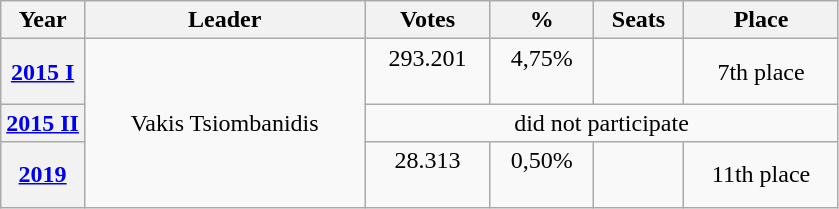<table class="wikitable" style="text-align:center;">
<tr>
<th width="10%">Year</th>
<th>Leader</th>
<th>Votes</th>
<th>%</th>
<th>Seats</th>
<th>Place</th>
</tr>
<tr>
<th><a href='#'>2015 Ι</a></th>
<td rowspan="3">Vakis Tsiombanidis</td>
<td>293.201<br><br></td>
<td>4,75%<br><br></td>
<td></td>
<td>7th place</td>
</tr>
<tr>
<th><a href='#'>2015 ΙΙ</a></th>
<td colspan="4">did not participate</td>
</tr>
<tr>
<th><a href='#'>2019</a></th>
<td>28.313<br><br></td>
<td>0,50%<br><br></td>
<td></td>
<td>11th place</td>
</tr>
</table>
